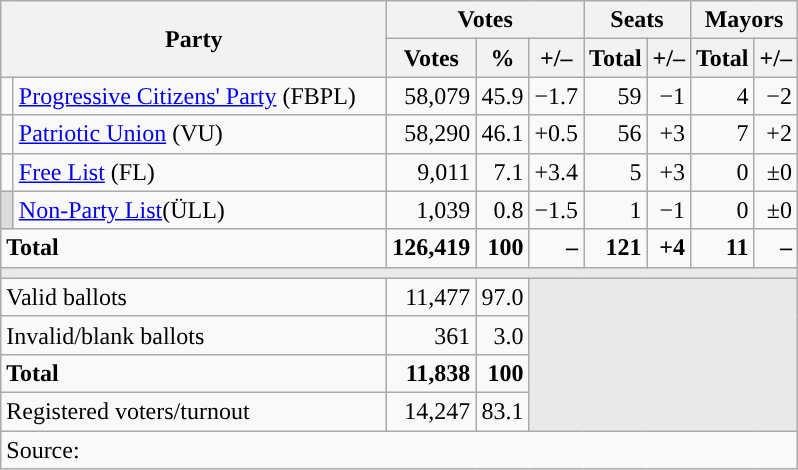<table class=wikitable style=text-align:right>
<tr>
<th colspan=2 rowspan=2 width ='250px'>Party</th>
<th colspan=3>Votes</th>
<th colspan=2>Seats</th>
<th colspan=2>Mayors</th>
</tr>
<tr>
<th>Votes</th>
<th>%</th>
<th>+/–</th>
<th>Total</th>
<th>+/–</th>
<th>Total</th>
<th>+/–</th>
</tr>
<tr>
<td width="1"></td>
<td align=left><a href='#'>Progressive Citizens' Party</a> (FBPL)</td>
<td>58,079</td>
<td>45.9</td>
<td>−1.7</td>
<td>59</td>
<td>−1</td>
<td>4</td>
<td>−2</td>
</tr>
<tr>
<td width="1"></td>
<td align=left><a href='#'>Patriotic Union</a> (VU)</td>
<td>58,290</td>
<td>46.1</td>
<td>+0.5</td>
<td>56</td>
<td>+3</td>
<td>7</td>
<td>+2</td>
</tr>
<tr>
<td width="1"></td>
<td align=left><a href='#'>Free List</a> (FL)</td>
<td>9,011</td>
<td>7.1</td>
<td>+3.4</td>
<td>5</td>
<td>+3</td>
<td>0</td>
<td>±0</td>
</tr>
<tr>
<td width="1" bgcolor="gainsboro"></td>
<td align=left><a href='#'>Non-Party List</a>(ÜLL)</td>
<td>1,039</td>
<td>0.8</td>
<td>−1.5</td>
<td>1</td>
<td>−1</td>
<td>0</td>
<td>±0</td>
</tr>
<tr>
<td colspan=2 align=left><strong>Total</strong></td>
<td><strong>126,419</strong></td>
<td><strong>100</strong></td>
<td><strong>–</strong></td>
<td><strong>121</strong></td>
<td><strong>+4</strong></td>
<td><strong>11</strong></td>
<td><strong>–</strong></td>
</tr>
<tr>
<td colspan=9 style="color:inherit;background:#E9E9E9"></td>
</tr>
<tr>
<td colspan=2 align=left>Valid ballots</td>
<td>11,477</td>
<td>97.0</td>
<td colspan=5 rowspan=4 bgcolor=#E9E9E9></td>
</tr>
<tr>
<td colspan=2 align=left>Invalid/blank ballots</td>
<td>361</td>
<td>3.0</td>
</tr>
<tr>
<td colspan=2 align=left><strong>Total</strong></td>
<td><strong>11,838</strong></td>
<td><strong>100</strong></td>
</tr>
<tr>
<td colspan=2 align=left>Registered voters/turnout</td>
<td>14,247</td>
<td>83.1</td>
</tr>
<tr>
<td align=left colspan=9>Source: </td>
</tr>
</table>
